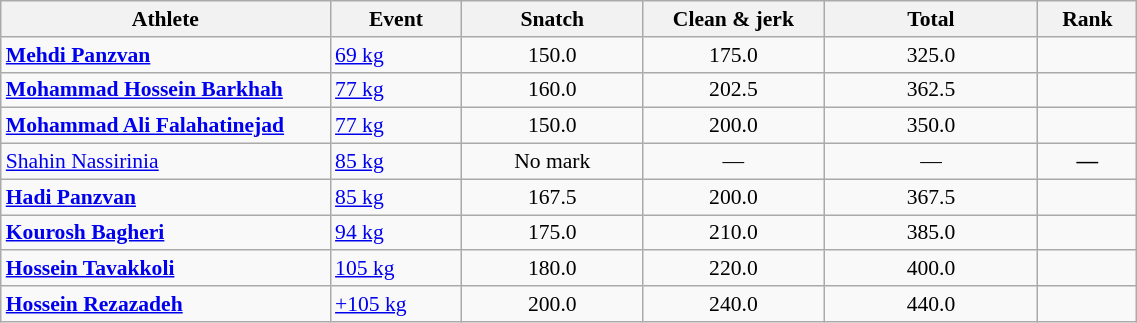<table class="wikitable" width="60%" style="text-align:center; font-size:90%">
<tr>
<th width="20%">Athlete</th>
<th width="8%">Event</th>
<th width="11%">Snatch</th>
<th width="11%">Clean & jerk</th>
<th width="13%">Total</th>
<th width="6%">Rank</th>
</tr>
<tr>
<td align="left"><strong><a href='#'>Mehdi Panzvan</a></strong></td>
<td align="left"><a href='#'>69 kg</a></td>
<td>150.0</td>
<td>175.0</td>
<td>325.0</td>
<td></td>
</tr>
<tr>
<td align="left"><strong><a href='#'>Mohammad Hossein Barkhah</a></strong></td>
<td align="left"><a href='#'>77 kg</a></td>
<td>160.0</td>
<td>202.5 </td>
<td>362.5</td>
<td></td>
</tr>
<tr>
<td align="left"><strong><a href='#'>Mohammad Ali Falahatinejad</a></strong></td>
<td align="left"><a href='#'>77 kg</a></td>
<td>150.0</td>
<td>200.0</td>
<td>350.0</td>
<td></td>
</tr>
<tr>
<td align="left"><a href='#'>Shahin Nassirinia</a></td>
<td align="left"><a href='#'>85 kg</a></td>
<td>No mark</td>
<td>—</td>
<td>—</td>
<td><strong>—</strong></td>
</tr>
<tr>
<td align="left"><strong><a href='#'>Hadi Panzvan</a></strong></td>
<td align="left"><a href='#'>85 kg</a></td>
<td>167.5</td>
<td>200.0</td>
<td>367.5</td>
<td></td>
</tr>
<tr>
<td align="left"><strong><a href='#'>Kourosh Bagheri</a></strong></td>
<td align="left"><a href='#'>94 kg</a></td>
<td>175.0</td>
<td>210.0</td>
<td>385.0</td>
<td></td>
</tr>
<tr>
<td align="left"><strong><a href='#'>Hossein Tavakkoli</a></strong></td>
<td align="left"><a href='#'>105 kg</a></td>
<td>180.0</td>
<td>220.0</td>
<td>400.0</td>
<td></td>
</tr>
<tr>
<td align="left"><strong><a href='#'>Hossein Rezazadeh</a></strong></td>
<td align="left"><a href='#'>+105 kg</a></td>
<td>200.0 </td>
<td>240.0 </td>
<td>440.0 </td>
<td></td>
</tr>
</table>
